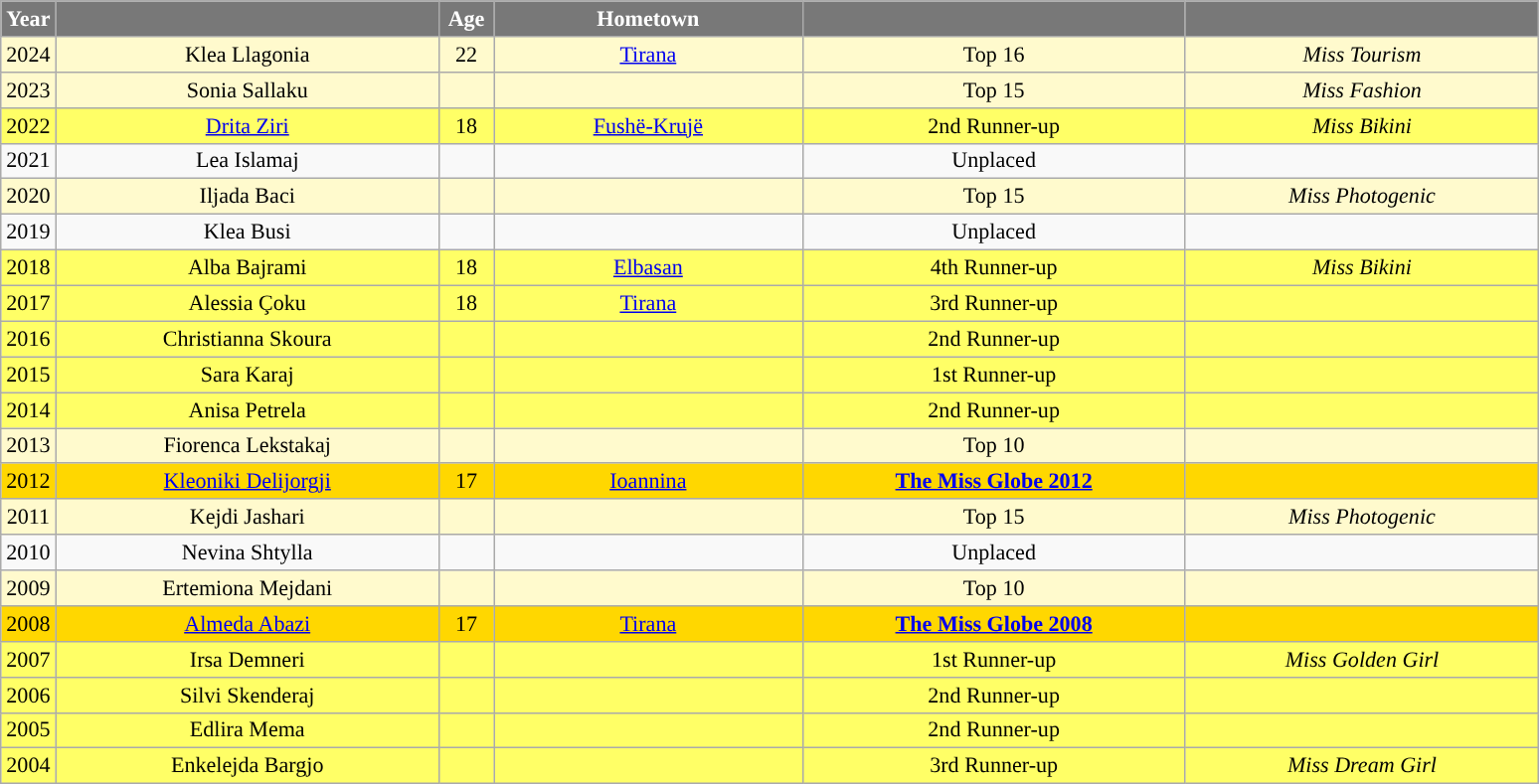<table class="wikitable" style="font-size: 92%; text-align:center">
<tr>
<th width="30" style="background-color:#787878;color:#FFFFFF;">Year</th>
<th width="250" style="background-color:#787878;color:#FFFFFF;"></th>
<th width="30" style="background-color:#787878;color:#FFFFFF;">Age</th>
<th width="200" style="background-color:#787878;color:#FFFFFF;">Hometown</th>
<th width="250" style="background-color:#787878;color:#FFFFFF;"></th>
<th width="230" style="background-color:#787878;color:#FFFFFF;"></th>
</tr>
<tr style="background-color:#FFFACD">
<td>2024</td>
<td>Klea Llagonia</td>
<td>22</td>
<td><a href='#'>Tirana</a></td>
<td>Top 16</td>
<td><em>Miss Tourism</em></td>
</tr>
<tr style="background-color:#FFFACD">
<td>2023</td>
<td>Sonia Sallaku</td>
<td></td>
<td></td>
<td>Top 15</td>
<td><em>Miss Fashion</em></td>
</tr>
<tr style="background-color:#FFFF66">
<td>2022</td>
<td><a href='#'>Drita Ziri</a></td>
<td>18</td>
<td><a href='#'>Fushë-Krujë</a></td>
<td>2nd Runner-up</td>
<td><em>Miss Bikini</em></td>
</tr>
<tr>
<td>2021</td>
<td>Lea Islamaj</td>
<td></td>
<td></td>
<td>Unplaced</td>
<td></td>
</tr>
<tr style="background-color:#FFFACD">
<td>2020</td>
<td>Iljada Baci</td>
<td></td>
<td></td>
<td>Top 15</td>
<td><em>Miss Photogenic</em></td>
</tr>
<tr>
<td>2019</td>
<td>Klea Busi</td>
<td></td>
<td></td>
<td>Unplaced</td>
<td></td>
</tr>
<tr style="background-color:#FFFF66">
<td>2018</td>
<td>Alba Bajrami</td>
<td>18</td>
<td><a href='#'>Elbasan</a></td>
<td>4th Runner-up</td>
<td><em>Miss Bikini</em></td>
</tr>
<tr style="background-color:#FFFF66">
<td>2017</td>
<td>Alessia Çoku</td>
<td>18</td>
<td><a href='#'>Tirana</a></td>
<td>3rd Runner-up</td>
<td></td>
</tr>
<tr style="background-color:#FFFF66">
<td>2016</td>
<td>Christianna Skoura</td>
<td></td>
<td></td>
<td>2nd Runner-up</td>
<td></td>
</tr>
<tr style="background-color:#FFFF66">
<td>2015</td>
<td>Sara Karaj</td>
<td></td>
<td></td>
<td>1st Runner-up</td>
<td></td>
</tr>
<tr style="background-color:#FFFF66">
<td>2014</td>
<td>Anisa Petrela</td>
<td></td>
<td></td>
<td>2nd Runner-up</td>
<td></td>
</tr>
<tr style="background-color:#FFFACD">
<td>2013</td>
<td>Fiorenca Lekstakaj</td>
<td></td>
<td></td>
<td>Top 10</td>
<td></td>
</tr>
<tr style="background-color:gold">
<td>2012</td>
<td><a href='#'>Kleoniki Delijorgji</a></td>
<td>17</td>
<td><a href='#'>Ioannina</a></td>
<td><strong><a href='#'>The Miss Globe 2012</a></strong></td>
<td></td>
</tr>
<tr style="background-color:#FFFACD">
<td>2011</td>
<td>Kejdi Jashari</td>
<td></td>
<td></td>
<td>Top 15</td>
<td><em>Miss Photogenic</em></td>
</tr>
<tr>
<td>2010</td>
<td>Nevina Shtylla</td>
<td></td>
<td></td>
<td>Unplaced</td>
<td></td>
</tr>
<tr style="background-color:#FFFACD">
<td>2009</td>
<td>Ertemiona Mejdani</td>
<td></td>
<td></td>
<td>Top 10</td>
<td></td>
</tr>
<tr style="background-color:gold">
<td>2008</td>
<td><a href='#'>Almeda Abazi</a></td>
<td>17</td>
<td><a href='#'>Tirana</a></td>
<td><strong><a href='#'> The Miss Globe 2008</a></strong></td>
<td></td>
</tr>
<tr style="background-color:#FFFF66">
<td>2007</td>
<td>Irsa Demneri</td>
<td></td>
<td></td>
<td>1st Runner-up</td>
<td><em>Miss Golden Girl</em></td>
</tr>
<tr style="background-color:#FFFF66">
<td>2006</td>
<td>Silvi Skenderaj</td>
<td></td>
<td></td>
<td>2nd Runner-up</td>
<td></td>
</tr>
<tr style="background-color:#FFFF66">
<td>2005</td>
<td>Edlira Mema</td>
<td></td>
<td></td>
<td>2nd Runner-up</td>
<td></td>
</tr>
<tr style="background-color:#FFFF66">
<td>2004</td>
<td>Enkelejda Bargjo</td>
<td></td>
<td></td>
<td>3rd Runner-up</td>
<td><em>Miss Dream Girl</em></td>
</tr>
</table>
